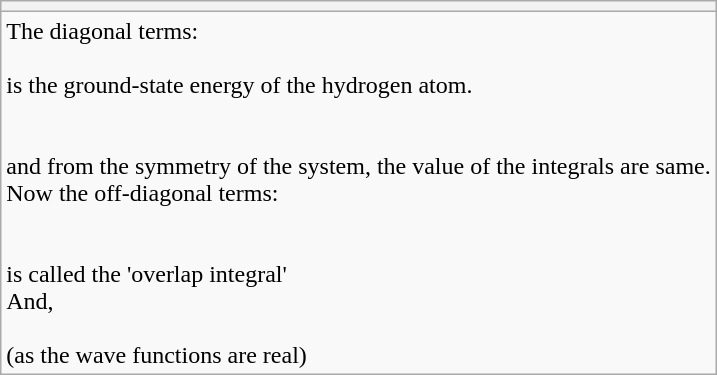<table class="wikitable collapsible collapsed">
<tr>
<th></th>
</tr>
<tr>
<td>The diagonal terms:<br><br>is the ground-state energy of the hydrogen atom.<br><br><br> and from the symmetry of the system, the value of the integrals are same.<br>Now the off-diagonal terms:<br><br><br> is called the 'overlap integral'<br>And,<br><br> (as the wave functions are real)<br></td>
</tr>
</table>
